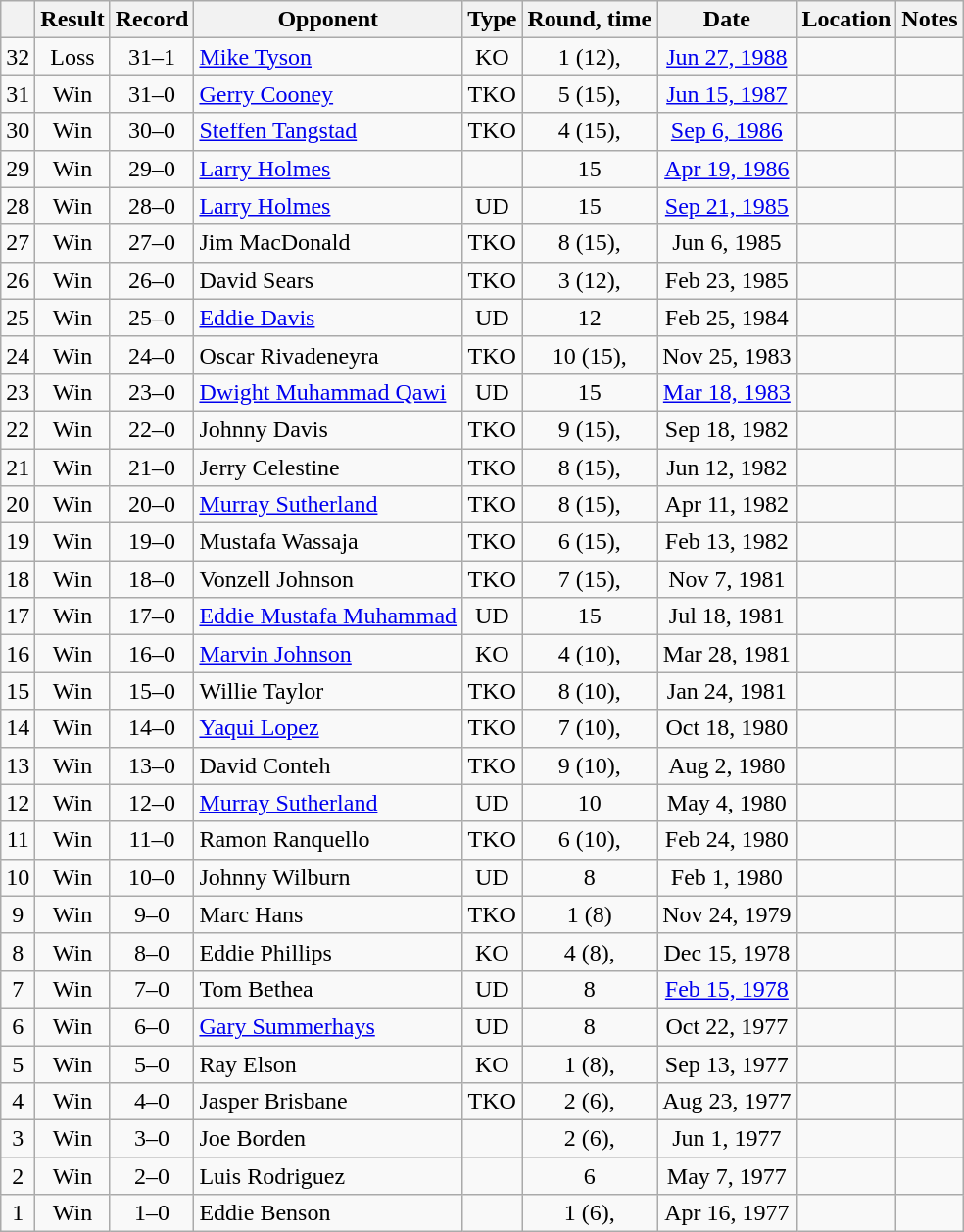<table class="wikitable" style="text-align:center">
<tr>
<th></th>
<th>Result</th>
<th>Record</th>
<th>Opponent</th>
<th>Type</th>
<th>Round, time</th>
<th>Date</th>
<th>Location</th>
<th>Notes</th>
</tr>
<tr>
<td>32</td>
<td>Loss</td>
<td>31–1</td>
<td style="text-align:left;"><a href='#'>Mike Tyson</a></td>
<td>KO</td>
<td>1 (12), </td>
<td><a href='#'>Jun 27, 1988</a></td>
<td style="text-align:left;"></td>
<td style="text-align:left;"></td>
</tr>
<tr>
<td>31</td>
<td>Win</td>
<td>31–0</td>
<td style="text-align:left;"><a href='#'>Gerry Cooney</a></td>
<td>TKO</td>
<td>5 (15), </td>
<td><a href='#'>Jun 15, 1987</a></td>
<td style="text-align:left;"></td>
<td style="text-align:left;"></td>
</tr>
<tr>
<td>30</td>
<td>Win</td>
<td>30–0</td>
<td style="text-align:left;"><a href='#'>Steffen Tangstad</a></td>
<td>TKO</td>
<td>4 (15), </td>
<td><a href='#'>Sep 6, 1986</a></td>
<td style="text-align:left;"></td>
<td style="text-align:left;"></td>
</tr>
<tr>
<td>29</td>
<td>Win</td>
<td>29–0</td>
<td style="text-align:left;"><a href='#'>Larry Holmes</a></td>
<td></td>
<td>15</td>
<td><a href='#'>Apr 19, 1986</a></td>
<td style="text-align:left;"></td>
<td style="text-align:left;"></td>
</tr>
<tr>
<td>28</td>
<td>Win</td>
<td>28–0</td>
<td style="text-align:left;"><a href='#'>Larry Holmes</a></td>
<td>UD</td>
<td>15</td>
<td><a href='#'>Sep 21, 1985</a></td>
<td style="text-align:left;"></td>
<td style="text-align:left;"></td>
</tr>
<tr>
<td>27</td>
<td>Win</td>
<td>27–0</td>
<td style="text-align:left;">Jim MacDonald</td>
<td>TKO</td>
<td>8 (15), </td>
<td>Jun 6, 1985</td>
<td style="text-align:left;"></td>
<td style="text-align:left;"></td>
</tr>
<tr>
<td>26</td>
<td>Win</td>
<td>26–0</td>
<td style="text-align:left;">David Sears</td>
<td>TKO</td>
<td>3 (12), </td>
<td>Feb 23, 1985</td>
<td style="text-align:left;"></td>
<td style="text-align:left;"></td>
</tr>
<tr>
<td>25</td>
<td>Win</td>
<td>25–0</td>
<td style="text-align:left;"><a href='#'>Eddie Davis</a></td>
<td>UD</td>
<td>12</td>
<td>Feb 25, 1984</td>
<td style="text-align:left;"></td>
<td style="text-align:left;"></td>
</tr>
<tr>
<td>24</td>
<td>Win</td>
<td>24–0</td>
<td style="text-align:left;">Oscar Rivadeneyra</td>
<td>TKO</td>
<td>10 (15), </td>
<td>Nov 25, 1983</td>
<td style="text-align:left;"></td>
<td style="text-align:left;"></td>
</tr>
<tr>
<td>23</td>
<td>Win</td>
<td>23–0</td>
<td style="text-align:left;"><a href='#'>Dwight Muhammad Qawi</a></td>
<td>UD</td>
<td>15</td>
<td><a href='#'>Mar 18, 1983</a></td>
<td style="text-align:left;"></td>
<td style="text-align:left;"></td>
</tr>
<tr>
<td>22</td>
<td>Win</td>
<td>22–0</td>
<td style="text-align:left;">Johnny Davis</td>
<td>TKO</td>
<td>9 (15), </td>
<td>Sep 18, 1982</td>
<td style="text-align:left;"></td>
<td style="text-align:left;"></td>
</tr>
<tr>
<td>21</td>
<td>Win</td>
<td>21–0</td>
<td style="text-align:left;">Jerry Celestine</td>
<td>TKO</td>
<td>8 (15), </td>
<td>Jun 12, 1982</td>
<td style="text-align:left;"></td>
<td style="text-align:left;"></td>
</tr>
<tr>
<td>20</td>
<td>Win</td>
<td>20–0</td>
<td style="text-align:left;"><a href='#'>Murray Sutherland</a></td>
<td>TKO</td>
<td>8 (15), </td>
<td>Apr 11, 1982</td>
<td style="text-align:left;"></td>
<td style="text-align:left;"></td>
</tr>
<tr>
<td>19</td>
<td>Win</td>
<td>19–0</td>
<td style="text-align:left;">Mustafa Wassaja</td>
<td>TKO</td>
<td>6 (15), </td>
<td>Feb 13, 1982</td>
<td style="text-align:left;"></td>
<td style="text-align:left;"></td>
</tr>
<tr>
<td>18</td>
<td>Win</td>
<td>18–0</td>
<td style="text-align:left;">Vonzell Johnson</td>
<td>TKO</td>
<td>7 (15), </td>
<td>Nov 7, 1981</td>
<td style="text-align:left;"></td>
<td style="text-align:left;"></td>
</tr>
<tr>
<td>17</td>
<td>Win</td>
<td>17–0</td>
<td style="text-align:left;"><a href='#'>Eddie Mustafa Muhammad</a></td>
<td>UD</td>
<td>15</td>
<td>Jul 18, 1981</td>
<td style="text-align:left;"></td>
<td style="text-align:left;"></td>
</tr>
<tr>
<td>16</td>
<td>Win</td>
<td>16–0</td>
<td style="text-align:left;"><a href='#'>Marvin Johnson</a></td>
<td>KO</td>
<td>4 (10), </td>
<td>Mar 28, 1981</td>
<td style="text-align:left;"></td>
<td></td>
</tr>
<tr>
<td>15</td>
<td>Win</td>
<td>15–0</td>
<td style="text-align:left;">Willie Taylor</td>
<td>TKO</td>
<td>8 (10), </td>
<td>Jan 24, 1981</td>
<td style="text-align:left;"></td>
<td></td>
</tr>
<tr>
<td>14</td>
<td>Win</td>
<td>14–0</td>
<td style="text-align:left;"><a href='#'>Yaqui Lopez</a></td>
<td>TKO</td>
<td>7 (10), </td>
<td>Oct 18, 1980</td>
<td style="text-align:left;"></td>
<td></td>
</tr>
<tr>
<td>13</td>
<td>Win</td>
<td>13–0</td>
<td style="text-align:left;">David Conteh</td>
<td>TKO</td>
<td>9 (10), </td>
<td>Aug 2, 1980</td>
<td style="text-align:left;"></td>
<td></td>
</tr>
<tr>
<td>12</td>
<td>Win</td>
<td>12–0</td>
<td style="text-align:left;"><a href='#'>Murray Sutherland</a></td>
<td>UD</td>
<td>10</td>
<td>May 4, 1980</td>
<td style="text-align:left;"></td>
<td></td>
</tr>
<tr>
<td>11</td>
<td>Win</td>
<td>11–0</td>
<td style="text-align:left;">Ramon Ranquello</td>
<td>TKO</td>
<td>6 (10), </td>
<td>Feb 24, 1980</td>
<td style="text-align:left;"></td>
<td></td>
</tr>
<tr>
<td>10</td>
<td>Win</td>
<td>10–0</td>
<td style="text-align:left;">Johnny Wilburn</td>
<td>UD</td>
<td>8</td>
<td>Feb 1, 1980</td>
<td style="text-align:left;"></td>
<td></td>
</tr>
<tr>
<td>9</td>
<td>Win</td>
<td>9–0</td>
<td style="text-align:left;">Marc Hans</td>
<td>TKO</td>
<td>1 (8)</td>
<td>Nov 24, 1979</td>
<td style="text-align:left;"></td>
<td></td>
</tr>
<tr>
<td>8</td>
<td>Win</td>
<td>8–0</td>
<td style="text-align:left;">Eddie Phillips</td>
<td>KO</td>
<td>4 (8), </td>
<td>Dec 15, 1978</td>
<td style="text-align:left;"></td>
<td></td>
</tr>
<tr>
<td>7</td>
<td>Win</td>
<td>7–0</td>
<td style="text-align:left;">Tom Bethea</td>
<td>UD</td>
<td>8</td>
<td><a href='#'>Feb 15, 1978</a></td>
<td style="text-align:left;"></td>
<td></td>
</tr>
<tr>
<td>6</td>
<td>Win</td>
<td>6–0</td>
<td style="text-align:left;"><a href='#'>Gary Summerhays</a></td>
<td>UD</td>
<td>8</td>
<td>Oct 22, 1977</td>
<td style="text-align:left;"></td>
<td></td>
</tr>
<tr>
<td>5</td>
<td>Win</td>
<td>5–0</td>
<td style="text-align:left;">Ray Elson</td>
<td>KO</td>
<td>1 (8), </td>
<td>Sep 13, 1977</td>
<td style="text-align:left;"></td>
<td></td>
</tr>
<tr>
<td>4</td>
<td>Win</td>
<td>4–0</td>
<td style="text-align:left;">Jasper Brisbane</td>
<td>TKO</td>
<td>2 (6), </td>
<td>Aug 23, 1977</td>
<td style="text-align:left;"></td>
<td></td>
</tr>
<tr>
<td>3</td>
<td>Win</td>
<td>3–0</td>
<td style="text-align:left;">Joe Borden</td>
<td></td>
<td>2 (6), </td>
<td>Jun 1, 1977</td>
<td style="text-align:left;"></td>
<td></td>
</tr>
<tr>
<td>2</td>
<td>Win</td>
<td>2–0</td>
<td style="text-align:left;">Luis Rodriguez</td>
<td></td>
<td>6</td>
<td>May 7, 1977</td>
<td style="text-align:left;"></td>
<td></td>
</tr>
<tr>
<td>1</td>
<td>Win</td>
<td>1–0</td>
<td style="text-align:left;">Eddie Benson</td>
<td></td>
<td>1 (6), </td>
<td>Apr 16, 1977</td>
<td style="text-align:left;"></td>
<td></td>
</tr>
</table>
